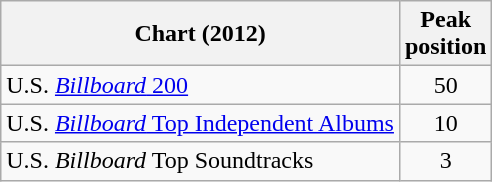<table class="wikitable">
<tr>
<th>Chart (2012)</th>
<th>Peak<br>position</th>
</tr>
<tr>
<td>U.S. <a href='#'><em>Billboard</em> 200</a></td>
<td align="center">50</td>
</tr>
<tr>
<td>U.S. <a href='#'><em>Billboard</em> Top Independent Albums</a></td>
<td align="center">10</td>
</tr>
<tr>
<td>U.S. <em>Billboard</em> Top Soundtracks</td>
<td align="center">3</td>
</tr>
</table>
